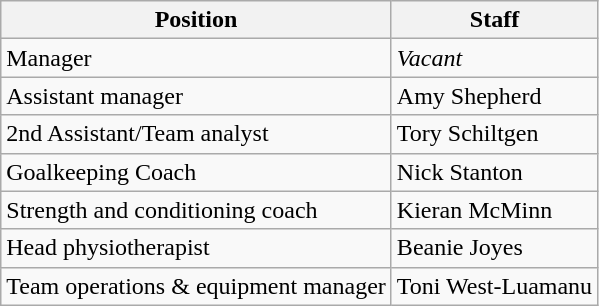<table class="wikitable">
<tr>
<th>Position</th>
<th>Staff</th>
</tr>
<tr>
<td>Manager</td>
<td><em>Vacant</em></td>
</tr>
<tr>
<td>Assistant manager</td>
<td>Amy Shepherd</td>
</tr>
<tr>
<td>2nd Assistant/Team analyst</td>
<td>Tory Schiltgen</td>
</tr>
<tr>
<td>Goalkeeping Coach</td>
<td>Nick Stanton</td>
</tr>
<tr>
<td>Strength and conditioning coach</td>
<td>Kieran McMinn</td>
</tr>
<tr>
<td>Head physiotherapist</td>
<td>Beanie Joyes</td>
</tr>
<tr>
<td>Team operations & equipment manager</td>
<td>Toni West-Luamanu</td>
</tr>
</table>
